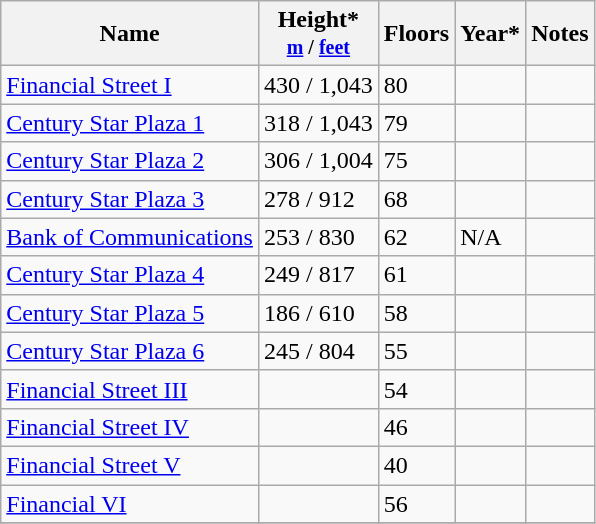<table class="wikitable sortable">
<tr>
<th>Name</th>
<th>Height*<br><small><a href='#'>m</a> / <a href='#'>feet</a></small></th>
<th>Floors</th>
<th>Year*</th>
<th class="unsortable">Notes</th>
</tr>
<tr>
<td><a href='#'>Financial Street I</a></td>
<td>430 / 1,043</td>
<td>80</td>
<td></td>
<td></td>
</tr>
<tr>
<td><a href='#'>Century Star Plaza 1</a></td>
<td>318 / 1,043</td>
<td>79</td>
<td></td>
<td></td>
</tr>
<tr>
<td><a href='#'>Century Star Plaza 2</a></td>
<td>306 / 1,004</td>
<td>75</td>
<td></td>
<td></td>
</tr>
<tr>
<td><a href='#'>Century Star Plaza 3</a></td>
<td>278 / 912</td>
<td>68</td>
<td></td>
<td></td>
</tr>
<tr>
<td><a href='#'>Bank of Communications</a></td>
<td>253 / 830</td>
<td>62</td>
<td>N/A</td>
<td></td>
</tr>
<tr>
<td><a href='#'>Century Star Plaza 4</a></td>
<td>249 / 817</td>
<td>61</td>
<td></td>
<td></td>
</tr>
<tr>
<td><a href='#'>Century Star Plaza 5</a></td>
<td>186 / 610</td>
<td>58</td>
<td></td>
<td></td>
</tr>
<tr>
<td><a href='#'>Century Star Plaza 6</a></td>
<td>245 / 804</td>
<td>55</td>
<td></td>
<td></td>
</tr>
<tr>
<td><a href='#'>Financial Street III</a></td>
<td></td>
<td>54</td>
<td></td>
<td></td>
</tr>
<tr>
<td><a href='#'>Financial Street IV</a></td>
<td></td>
<td>46</td>
<td></td>
<td></td>
</tr>
<tr>
<td><a href='#'>Financial Street V</a></td>
<td></td>
<td>40</td>
<td></td>
<td></td>
</tr>
<tr>
<td><a href='#'>Financial VI</a></td>
<td></td>
<td>56</td>
<td></td>
<td></td>
</tr>
<tr>
</tr>
</table>
